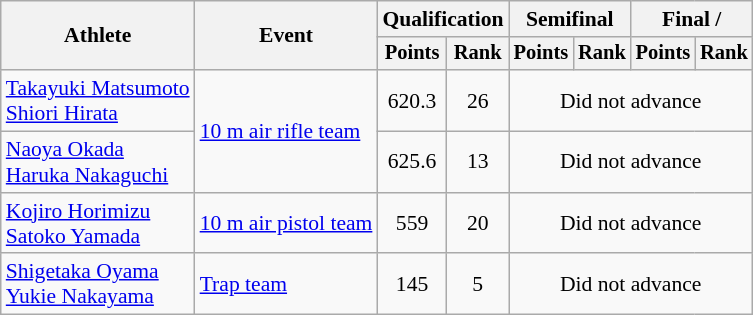<table class="wikitable" style="font-size:90%">
<tr>
<th rowspan="2">Athlete</th>
<th rowspan="2">Event</th>
<th colspan=2>Qualification</th>
<th colspan=2>Semifinal</th>
<th colspan=2>Final / </th>
</tr>
<tr style="font-size:95%">
<th>Points</th>
<th>Rank</th>
<th>Points</th>
<th>Rank</th>
<th>Points</th>
<th>Rank</th>
</tr>
<tr align=center>
<td align=left><a href='#'>Takayuki Matsumoto</a><br><a href='#'>Shiori Hirata</a></td>
<td align=left rowspan=2><a href='#'>10 m air rifle team</a></td>
<td>620.3</td>
<td>26</td>
<td colspan=4>Did not advance</td>
</tr>
<tr align=center>
<td align=left><a href='#'>Naoya Okada</a><br><a href='#'>Haruka Nakaguchi</a></td>
<td>625.6</td>
<td>13</td>
<td colspan=4>Did not advance</td>
</tr>
<tr align=center>
<td align=left><a href='#'>Kojiro Horimizu</a><br><a href='#'>Satoko Yamada</a></td>
<td align=left><a href='#'>10 m air pistol team</a></td>
<td>559</td>
<td>20</td>
<td colspan=4>Did not advance</td>
</tr>
<tr align=center>
<td align=left><a href='#'>Shigetaka Oyama</a><br><a href='#'>Yukie Nakayama</a></td>
<td align=left><a href='#'>Trap team</a></td>
<td>145</td>
<td>5</td>
<td colspan=4>Did not advance</td>
</tr>
</table>
